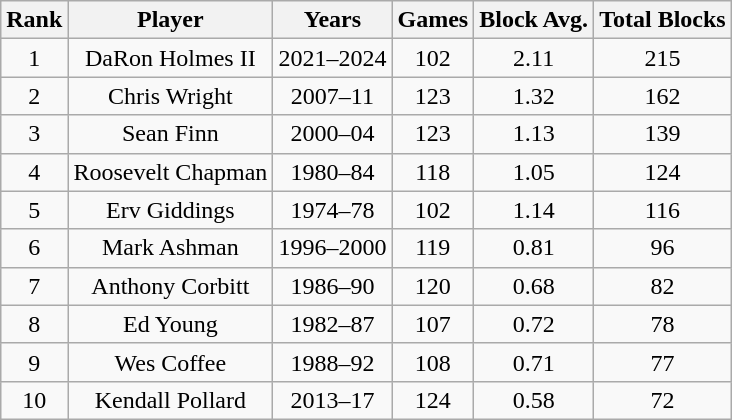<table class= "wikitable" style="text-align:center">
<tr>
<th>Rank</th>
<th>Player</th>
<th>Years</th>
<th>Games</th>
<th>Block Avg.</th>
<th>Total Blocks</th>
</tr>
<tr>
<td>1</td>
<td>DaRon Holmes II</td>
<td>2021–2024</td>
<td>102</td>
<td>2.11</td>
<td>215</td>
</tr>
<tr>
<td>2</td>
<td>Chris Wright</td>
<td>2007–11</td>
<td>123</td>
<td>1.32</td>
<td>162</td>
</tr>
<tr>
<td>3</td>
<td>Sean Finn</td>
<td>2000–04</td>
<td>123</td>
<td>1.13</td>
<td>139</td>
</tr>
<tr>
<td>4</td>
<td>Roosevelt Chapman</td>
<td>1980–84</td>
<td>118</td>
<td>1.05</td>
<td>124</td>
</tr>
<tr>
<td>5</td>
<td>Erv Giddings</td>
<td>1974–78</td>
<td>102</td>
<td>1.14</td>
<td>116</td>
</tr>
<tr>
<td>6</td>
<td>Mark Ashman</td>
<td>1996–2000</td>
<td>119</td>
<td>0.81</td>
<td>96</td>
</tr>
<tr>
<td>7</td>
<td>Anthony Corbitt</td>
<td>1986–90</td>
<td>120</td>
<td>0.68</td>
<td>82</td>
</tr>
<tr>
<td>8</td>
<td>Ed Young</td>
<td>1982–87</td>
<td>107</td>
<td>0.72</td>
<td>78</td>
</tr>
<tr>
<td>9</td>
<td>Wes Coffee</td>
<td>1988–92</td>
<td>108</td>
<td>0.71</td>
<td>77</td>
</tr>
<tr>
<td>10</td>
<td>Kendall Pollard</td>
<td>2013–17</td>
<td>124</td>
<td>0.58</td>
<td>72</td>
</tr>
</table>
